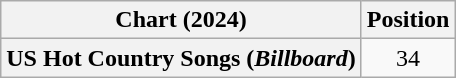<table class="wikitable sortable plainrowheaders" style="text-align:center">
<tr>
<th scope="col">Chart (2024)</th>
<th scope="col">Position</th>
</tr>
<tr>
<th scope="row">US Hot Country Songs (<em>Billboard</em>)</th>
<td>34</td>
</tr>
</table>
